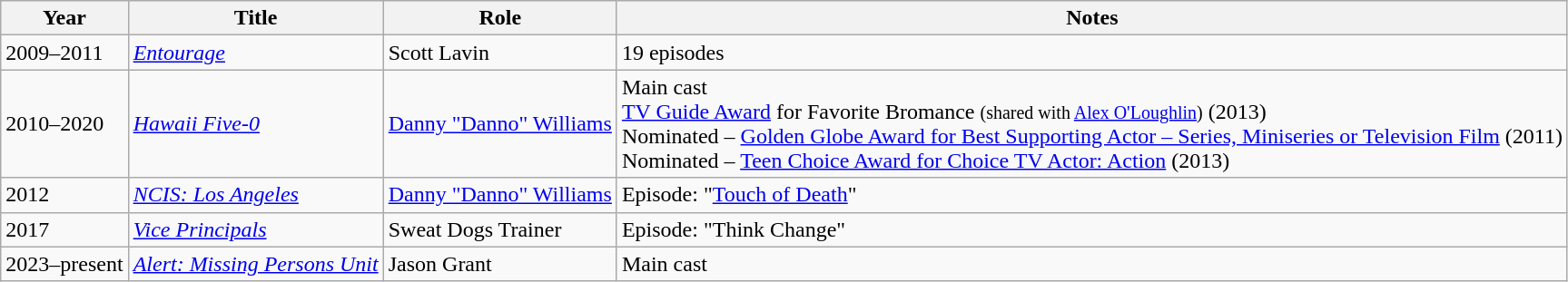<table class="wikitable sortable">
<tr>
<th>Year</th>
<th>Title</th>
<th>Role</th>
<th class="unsortable">Notes</th>
</tr>
<tr>
<td>2009–2011</td>
<td><em><a href='#'>Entourage</a></em></td>
<td>Scott Lavin</td>
<td>19 episodes</td>
</tr>
<tr>
<td>2010–2020</td>
<td><em><a href='#'>Hawaii Five-0</a></em></td>
<td><a href='#'>Danny "Danno" Williams</a></td>
<td>Main cast<br><a href='#'>TV Guide Award</a> for Favorite Bromance <small>(shared with <a href='#'>Alex O'Loughlin</a>)</small> (2013)<br>Nominated – <a href='#'>Golden Globe Award for Best Supporting Actor – Series, Miniseries or Television Film</a> (2011)<br>Nominated – <a href='#'>Teen Choice Award for Choice TV Actor: Action</a> (2013)</td>
</tr>
<tr>
<td>2012</td>
<td><em><a href='#'>NCIS: Los Angeles</a></em></td>
<td><a href='#'>Danny "Danno" Williams</a></td>
<td>Episode: "<a href='#'>Touch of Death</a>"</td>
</tr>
<tr>
<td>2017</td>
<td><em><a href='#'>Vice Principals</a></em></td>
<td>Sweat Dogs Trainer</td>
<td>Episode: "Think Change"</td>
</tr>
<tr>
<td>2023–present</td>
<td><em><a href='#'>Alert: Missing Persons Unit</a></em></td>
<td>Jason Grant</td>
<td>Main cast</td>
</tr>
</table>
